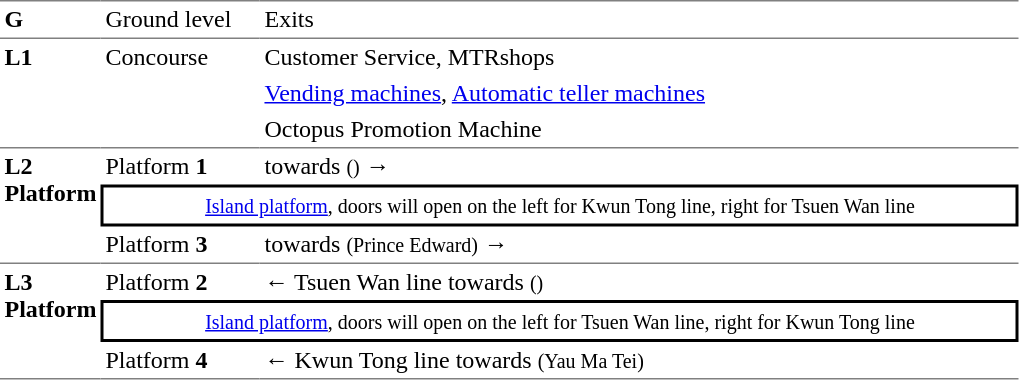<table border=0 cellspacing=0 cellpadding=3>
<tr>
<td style="border-bottom:solid 1px gray;border-top:solid 1px gray;width:50px;vertical-align:top;"><strong>G</strong></td>
<td style="border-top:solid 1px gray;border-bottom:solid 1px gray;width:100px;vertical-align:top;">Ground level</td>
<td style="border-top:solid 1px gray;border-bottom:solid 1px gray;width:500px;vertical-align:top;">Exits</td>
</tr>
<tr>
<td style="border-bottom:solid 1px gray;vertical-align:top;" rowspan=3><strong>L1</strong></td>
<td style="border-bottom:solid 1px gray;vertical-align:top;" rowspan=3>Concourse</td>
<td>Customer Service, MTRshops</td>
</tr>
<tr>
<td><a href='#'>Vending machines</a>, <a href='#'>Automatic teller machines</a></td>
</tr>
<tr>
<td style="border-bottom:solid 1px gray;">Octopus Promotion Machine</td>
</tr>
<tr>
<td style="border-bottom:solid 1px gray;vertical-align:top;" rowspan=3><strong>L2<br>Platform</strong></td>
<td>Platform <span><strong>1</strong></span></td>
<td>  towards  <small>()</small> →</td>
</tr>
<tr>
<td style="border-top:solid 2px black;border-right:solid 2px black;border-left:solid 2px black;border-bottom:solid 2px black;text-align:center;" colspan=2><small><a href='#'>Island platform</a>, doors will open on the left for Kwun Tong line, right for Tsuen Wan line</small></td>
</tr>
<tr>
<td style="border-bottom:solid 1px gray;">Platform <span><strong>3</strong></span></td>
<td style="border-bottom:solid 1px gray;">  towards  <small>(Prince Edward)</small> →</td>
</tr>
<tr>
<td style="border-bottom:solid 1px gray;vertical-align:top;" rowspan=4><strong>L3<br>Platform</strong></td>
<td>Platform <span><strong>2</strong></span></td>
<td>←  Tsuen Wan line towards  <small>()</small></td>
</tr>
<tr>
<td style="border-top:solid 2px black;border-right:solid 2px black;border-left:solid 2px black;border-bottom:solid 2px black;text-align:center;" colspan=2><small><a href='#'>Island platform</a>, doors will open on the left for Tsuen Wan line, right for Kwun Tong line</small></td>
</tr>
<tr>
<td style="border-bottom:solid 1px gray;">Platform <span><strong>4</strong></span></td>
<td style="border-bottom:solid 1px gray;">←  Kwun Tong line towards  <small>(Yau Ma Tei)</small></td>
</tr>
</table>
